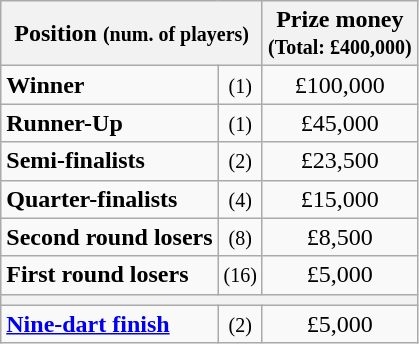<table class="wikitable">
<tr>
<th colspan=2>Position <small>(num. of players)</small></th>
<th>Prize money<br><small>(Total: £400,000)</small></th>
</tr>
<tr>
<td><strong>Winner</strong></td>
<td align=center><small>(1)</small></td>
<td align=center>£100,000</td>
</tr>
<tr>
<td><strong>Runner-Up</strong></td>
<td align=center><small>(1)</small></td>
<td align=center>£45,000</td>
</tr>
<tr>
<td><strong>Semi-finalists</strong></td>
<td align=center><small>(2)</small></td>
<td align=center>£23,500</td>
</tr>
<tr>
<td><strong>Quarter-finalists</strong></td>
<td align=center><small>(4)</small></td>
<td align=center>£15,000</td>
</tr>
<tr>
<td><strong>Second round losers</strong></td>
<td align=center><small>(8)</small></td>
<td align=center>£8,500</td>
</tr>
<tr>
<td><strong>First round losers</strong></td>
<td align=center><small>(16)</small></td>
<td align=center>£5,000</td>
</tr>
<tr>
<th colspan=3></th>
</tr>
<tr>
<td><strong><a href='#'>Nine-dart finish</a></strong></td>
<td align=center><small>(2)</small></td>
<td align=center>£5,000</td>
</tr>
</table>
